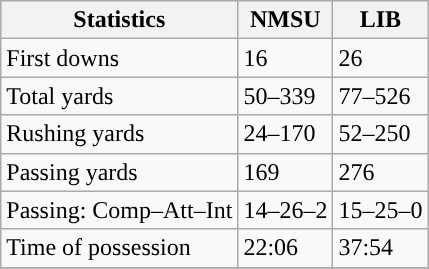<table class="wikitable" style="float: left;">
<tr>
<th>Statistics</th>
<th>NMSU</th>
<th>LIB</th>
</tr>
<tr>
<td>First downs</td>
<td>16</td>
<td>26</td>
</tr>
<tr>
<td>Total yards</td>
<td>50–339</td>
<td>77–526</td>
</tr>
<tr>
<td>Rushing yards</td>
<td>24–170</td>
<td>52–250</td>
</tr>
<tr>
<td>Passing yards</td>
<td>169</td>
<td>276</td>
</tr>
<tr>
<td>Passing: Comp–Att–Int</td>
<td>14–26–2</td>
<td>15–25–0</td>
</tr>
<tr>
<td>Time of possession</td>
<td>22:06</td>
<td>37:54</td>
</tr>
<tr>
</tr>
</table>
